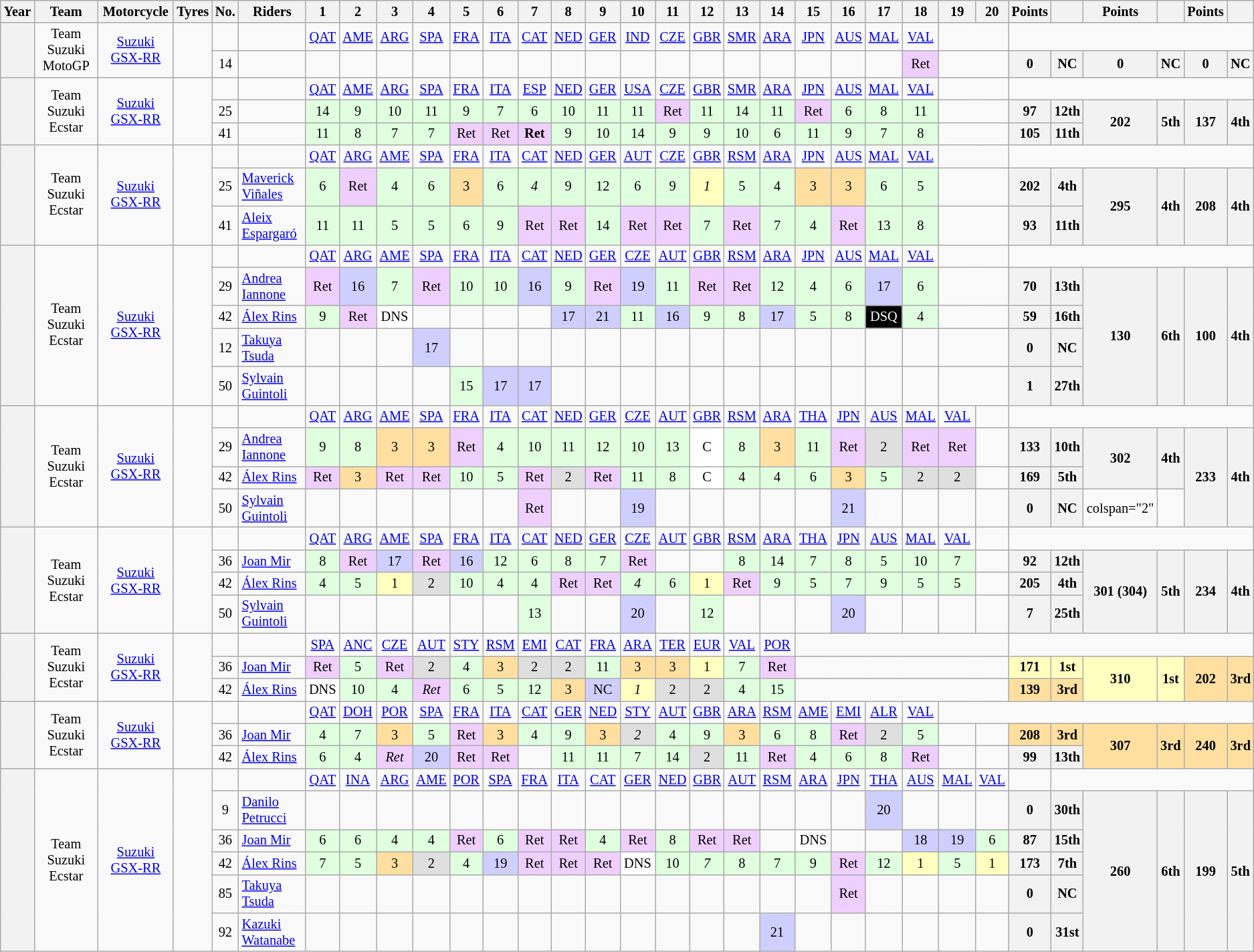<table class="wikitable" border="1" style="text-align:center; font-size: 85%">
<tr>
<th>Year</th>
<th>Team</th>
<th>Motorcycle</th>
<th>Tyres</th>
<th>No.</th>
<th>Riders</th>
<th>1</th>
<th>2</th>
<th>3</th>
<th>4</th>
<th>5</th>
<th>6</th>
<th>7</th>
<th>8</th>
<th>9</th>
<th>10</th>
<th>11</th>
<th>12</th>
<th>13</th>
<th>14</th>
<th>15</th>
<th>16</th>
<th>17</th>
<th>18</th>
<th>19</th>
<th>20</th>
<th>Points</th>
<th></th>
<th>Points</th>
<th></th>
<th>Points</th>
<th></th>
</tr>
<tr>
<th scope="row" rowspan="2"></th>
<td rowspan="2">Team Suzuki MotoGP</td>
<td rowspan="2"><a href='#'>Suzuki GSX-RR</a></td>
<td rowspan="2"></td>
<td></td>
<td></td>
<td><a href='#'>QAT</a></td>
<td><a href='#'>AME</a></td>
<td><a href='#'>ARG</a></td>
<td><a href='#'>SPA</a></td>
<td><a href='#'>FRA</a></td>
<td><a href='#'>ITA</a></td>
<td><a href='#'>CAT</a></td>
<td><a href='#'>NED</a></td>
<td><a href='#'>GER</a></td>
<td><a href='#'>IND</a></td>
<td><a href='#'>CZE</a></td>
<td><a href='#'>GBR</a></td>
<td><a href='#'>SMR</a></td>
<td><a href='#'>ARA</a></td>
<td><a href='#'>JPN</a></td>
<td><a href='#'>AUS</a></td>
<td><a href='#'>MAL</a></td>
<td><a href='#'>VAL</a></td>
<td colspan=2></td>
<td colspan=6></td>
</tr>
<tr>
<td>14</td>
<td align="left"></td>
<td></td>
<td></td>
<td></td>
<td></td>
<td></td>
<td></td>
<td></td>
<td></td>
<td></td>
<td></td>
<td></td>
<td></td>
<td></td>
<td></td>
<td></td>
<td></td>
<td></td>
<td style="background:#EFCFFF;">Ret</td>
<td colspan=2></td>
<th>0</th>
<th>NC</th>
<th>0</th>
<th>NC</th>
<th>0</th>
<th>NC</th>
</tr>
<tr>
<th rowspan="3"></th>
<td rowspan="3">Team Suzuki Ecstar</td>
<td rowspan="3"><a href='#'>Suzuki GSX-RR</a></td>
<td rowspan="3"></td>
<td></td>
<td></td>
<td><a href='#'>QAT</a></td>
<td><a href='#'>AME</a></td>
<td><a href='#'>ARG</a></td>
<td><a href='#'>SPA</a></td>
<td><a href='#'>FRA</a></td>
<td><a href='#'>ITA</a></td>
<td><a href='#'>ESP</a></td>
<td><a href='#'>NED</a></td>
<td><a href='#'>GER</a></td>
<td><a href='#'>USA</a></td>
<td><a href='#'>CZE</a></td>
<td><a href='#'>GBR</a></td>
<td><a href='#'>SMR</a></td>
<td><a href='#'>ARA</a></td>
<td><a href='#'>JPN</a></td>
<td><a href='#'>AUS</a></td>
<td><a href='#'>MAL</a></td>
<td><a href='#'>VAL</a></td>
<td colspan=2></td>
<td colspan=6></td>
</tr>
<tr>
<td>25</td>
<td align="left"></td>
<td style="background:#dfffdf;">14</td>
<td style="background:#dfffdf;">9</td>
<td style="background:#dfffdf;">10</td>
<td style="background:#dfffdf;">11</td>
<td style="background:#dfffdf;">9</td>
<td style="background:#dfffdf;">7</td>
<td style="background:#dfffdf;">6</td>
<td style="background:#dfffdf;">10</td>
<td style="background:#dfffdf;">11</td>
<td style="background:#dfffdf;">11</td>
<td style="background:#efcfff;">Ret</td>
<td style="background:#dfffdf;">11</td>
<td style="background:#dfffdf;">14</td>
<td style="background:#dfffdf;">11</td>
<td style="background:#efcfff;">Ret</td>
<td style="background:#dfffdf;">6</td>
<td style="background:#dfffdf;">8</td>
<td style="background:#dfffdf;">11</td>
<td colspan=2></td>
<th>97</th>
<th>12th</th>
<th rowspan="2">202</th>
<th rowspan="2">5th</th>
<th rowspan="2">137</th>
<th rowspan="2">4th</th>
</tr>
<tr>
<td>41</td>
<td align="left"></td>
<td style="background:#dfffdf;">11</td>
<td style="background:#dfffdf;">8</td>
<td style="background:#dfffdf;">7</td>
<td style="background:#dfffdf;">7</td>
<td style="background:#efcfff;">Ret</td>
<td style="background:#efcfff;">Ret</td>
<td style="background:#efcfff;"><strong>Ret</strong></td>
<td style="background:#dfffdf;">9</td>
<td style="background:#dfffdf;">10</td>
<td style="background:#dfffdf;">14</td>
<td style="background:#dfffdf;">9</td>
<td style="background:#dfffdf;">9</td>
<td style="background:#dfffdf;">10</td>
<td style="background:#dfffdf;">6</td>
<td style="background:#dfffdf;">11</td>
<td style="background:#dfffdf;">9</td>
<td style="background:#dfffdf;">7</td>
<td style="background:#dfffdf;">8</td>
<td colspan=2></td>
<th>105</th>
<th>11th</th>
</tr>
<tr>
<th rowspan="3"></th>
<td rowspan="3">Team Suzuki Ecstar</td>
<td rowspan="3"><a href='#'>Suzuki GSX-RR</a></td>
<td rowspan="3"></td>
<td></td>
<td></td>
<td><a href='#'>QAT</a></td>
<td><a href='#'>ARG</a></td>
<td><a href='#'>AME</a></td>
<td><a href='#'>SPA</a></td>
<td><a href='#'>FRA</a></td>
<td><a href='#'>ITA</a></td>
<td><a href='#'>CAT</a></td>
<td><a href='#'>NED</a></td>
<td><a href='#'>GER</a></td>
<td><a href='#'>AUT</a></td>
<td><a href='#'>CZE</a></td>
<td><a href='#'>GBR</a></td>
<td><a href='#'>RSM</a></td>
<td><a href='#'>ARA</a></td>
<td><a href='#'>JPN</a></td>
<td><a href='#'>AUS</a></td>
<td><a href='#'>MAL</a></td>
<td><a href='#'>VAL</a></td>
<td colspan=2></td>
<td colspan=6></td>
</tr>
<tr>
<td>25</td>
<td align="left"> <a href='#'>Maverick Viñales</a></td>
<td style="background:#dfffdf;">6</td>
<td style="background:#efcfff;">Ret</td>
<td style="background:#dfffdf;">4</td>
<td style="background:#dfffdf;">6</td>
<td style="background:#ffdf9f;">3</td>
<td style="background:#dfffdf;">6</td>
<td style="background:#dfffdf;"><em>4</em></td>
<td style="background:#dfffdf;">9</td>
<td style="background:#dfffdf;">12</td>
<td style="background:#dfffdf;">6</td>
<td style="background:#dfffdf;">9</td>
<td style="background:#ffffbf;"><em>1</em></td>
<td style="background:#dfffdf;">5</td>
<td style="background:#dfffdf;">4</td>
<td style="background:#ffdf9f;">3</td>
<td style="background:#ffdf9f;">3</td>
<td style="background:#dfffdf;">6</td>
<td style="background:#dfffdf;">5</td>
<td colspan=2></td>
<th>202</th>
<th>4th</th>
<th rowspan="2">295</th>
<th rowspan="2">4th</th>
<th rowspan="2">208</th>
<th rowspan="2">4th</th>
</tr>
<tr>
<td>41</td>
<td align="left"> <a href='#'>Aleix Espargaró</a></td>
<td style="background:#dfffdf;">11</td>
<td style="background:#dfffdf;">11</td>
<td style="background:#dfffdf;">5</td>
<td style="background:#dfffdf;">5</td>
<td style="background:#dfffdf;">6</td>
<td style="background:#dfffdf;">9</td>
<td style="background:#efcfff;">Ret</td>
<td style="background:#efcfff;">Ret</td>
<td style="background:#dfffdf;">14</td>
<td style="background:#efcfff;">Ret</td>
<td style="background:#efcfff;">Ret</td>
<td style="background:#dfffdf;">7</td>
<td style="background:#efcfff;">Ret</td>
<td style="background:#dfffdf;">7</td>
<td style="background:#dfffdf;">4</td>
<td style="background:#efcfff;">Ret</td>
<td style="background:#dfffdf;">13</td>
<td style="background:#dfffdf;">8</td>
<td colspan=2></td>
<th>93</th>
<th>11th</th>
</tr>
<tr>
<th rowspan="5"></th>
<td rowspan="5">Team Suzuki Ecstar</td>
<td rowspan="5"><a href='#'>Suzuki GSX-RR</a></td>
<td rowspan="5"></td>
<td></td>
<td></td>
<td><a href='#'>QAT</a></td>
<td><a href='#'>ARG</a></td>
<td><a href='#'>AME</a></td>
<td><a href='#'>SPA</a></td>
<td><a href='#'>FRA</a></td>
<td><a href='#'>ITA</a></td>
<td><a href='#'>CAT</a></td>
<td><a href='#'>NED</a></td>
<td><a href='#'>GER</a></td>
<td><a href='#'>CZE</a></td>
<td><a href='#'>AUT</a></td>
<td><a href='#'>GBR</a></td>
<td><a href='#'>RSM</a></td>
<td><a href='#'>ARA</a></td>
<td><a href='#'>JPN</a></td>
<td><a href='#'>AUS</a></td>
<td><a href='#'>MAL</a></td>
<td><a href='#'>VAL</a></td>
<td colspan=2></td>
<td colspan=6></td>
</tr>
<tr>
<td>29</td>
<td align="left"> <a href='#'>Andrea Iannone</a></td>
<td style="background:#efcfff;">Ret</td>
<td style="background:#CFCFFF;">16</td>
<td style="background:#dfffdf;">7</td>
<td style="background:#efcfff;">Ret</td>
<td style="background:#dfffdf;">10</td>
<td style="background:#dfffdf;">10</td>
<td style="background:#CFCFFF;">16</td>
<td style="background:#dfffdf;">9</td>
<td style="background:#efcfff;">Ret</td>
<td style="background:#CFCFFF;">19</td>
<td style="background:#dfffdf;">11</td>
<td style="background:#efcfff;">Ret</td>
<td style="background:#efcfff;">Ret</td>
<td style="background:#dfffdf;">12</td>
<td style="background:#dfffdf;">4</td>
<td style="background:#dfffdf;">6</td>
<td style="background:#CFCFFF;">17</td>
<td style="background:#dfffdf;">6</td>
<td colspan=2></td>
<th>70</th>
<th>13th</th>
<th rowspan="4">130</th>
<th rowspan="4">6th</th>
<th rowspan="4">100</th>
<th rowspan="4">4th</th>
</tr>
<tr>
<td>42</td>
<td align="left"> <a href='#'>Álex Rins</a></td>
<td style="background:#dfffdf;">9</td>
<td style="background:#efcfff;">Ret</td>
<td style="background:#FFFFFF;">DNS</td>
<td></td>
<td></td>
<td></td>
<td></td>
<td style="background:#CFCFFF;">17</td>
<td style="background:#CFCFFF;">21</td>
<td style="background:#dfffdf;">11</td>
<td style="background:#CFCFFF;">16</td>
<td style="background:#dfffdf;">9</td>
<td style="background:#dfffdf;">8</td>
<td style="background:#CFCFFF;">17</td>
<td style="background:#dfffdf;">5</td>
<td style="background:#dfffdf;">8</td>
<td style="background:black; color:white;">DSQ</td>
<td style="background:#dfffdf;">4</td>
<td colspan=2></td>
<th>59</th>
<th>16th</th>
</tr>
<tr>
<td>12</td>
<td align="left"> <a href='#'>Takuya Tsuda</a></td>
<td></td>
<td></td>
<td></td>
<td style="background:#CFCFFF;">17</td>
<td></td>
<td></td>
<td></td>
<td></td>
<td></td>
<td></td>
<td></td>
<td></td>
<td></td>
<td></td>
<td></td>
<td></td>
<td></td>
<td></td>
<td colspan=2></td>
<th>0</th>
<th>NC</th>
</tr>
<tr>
<td>50</td>
<td align="left"> <a href='#'>Sylvain Guintoli</a></td>
<td></td>
<td></td>
<td></td>
<td></td>
<td style="background:#dfffdf;">15</td>
<td style="background:#CFCFFF;">17</td>
<td style="background:#CFCFFF;">17</td>
<td></td>
<td></td>
<td></td>
<td></td>
<td></td>
<td></td>
<td></td>
<td></td>
<td></td>
<td></td>
<td></td>
<td colspan=2></td>
<th>1</th>
<th>27th</th>
</tr>
<tr>
<th rowspan="4"></th>
<td rowspan="4">Team Suzuki Ecstar</td>
<td rowspan="4"><a href='#'>Suzuki GSX-RR</a></td>
<td rowspan="4"></td>
<td></td>
<td></td>
<td><a href='#'>QAT</a></td>
<td><a href='#'>ARG</a></td>
<td><a href='#'>AME</a></td>
<td><a href='#'>SPA</a></td>
<td><a href='#'>FRA</a></td>
<td><a href='#'>ITA</a></td>
<td><a href='#'>CAT</a></td>
<td><a href='#'>NED</a></td>
<td><a href='#'>GER</a></td>
<td><a href='#'>CZE</a></td>
<td><a href='#'>AUT</a></td>
<td><a href='#'>GBR</a></td>
<td><a href='#'>RSM</a></td>
<td><a href='#'>ARA</a></td>
<td><a href='#'>THA</a></td>
<td><a href='#'>JPN</a></td>
<td><a href='#'>AUS</a></td>
<td><a href='#'>MAL</a></td>
<td><a href='#'>VAL</a></td>
<td></td>
<td colspan=6></td>
</tr>
<tr>
<td>29</td>
<td align="left"> <a href='#'>Andrea Iannone</a></td>
<td style="background:#dfffdf;">9</td>
<td style="background:#dfffdf;">8</td>
<td style="background:#ffdf9f;">3</td>
<td style="background:#ffdf9f;">3</td>
<td style="background:#efcfff;">Ret</td>
<td style="background:#dfffdf;">4</td>
<td style="background:#dfffdf;">10</td>
<td style="background:#dfffdf;">11</td>
<td style="background:#dfffdf;">12</td>
<td style="background:#dfffdf;">10</td>
<td style="background:#dfffdf;">13</td>
<td style="background:#ffffff;">C</td>
<td style="background:#dfffdf;">8</td>
<td style="background:#ffdf9f;">3</td>
<td style="background:#dfffdf;">11</td>
<td style="background:#efcfff;">Ret</td>
<td style="background:#dfdfdf;">2</td>
<td style="background:#efcfff;">Ret</td>
<td style="background:#efcfff;">Ret</td>
<td></td>
<th>133</th>
<th>10th</th>
<th rowspan="2">302</th>
<th rowspan="2">4th</th>
<th rowspan="3">233</th>
<th rowspan="3">4th</th>
</tr>
<tr>
<td>42</td>
<td align="left"> <a href='#'>Álex Rins</a></td>
<td style="background:#efcfff;">Ret</td>
<td style="background:#ffdf9f;">3</td>
<td style="background:#efcfff;">Ret</td>
<td style="background:#efcfff;">Ret</td>
<td style="background:#dfffdf;">10</td>
<td style="background:#dfffdf;">5</td>
<td style="background:#efcfff;">Ret</td>
<td style="background:#dfdfdf;">2</td>
<td style="background:#efcfff;">Ret</td>
<td style="background:#dfffdf;">11</td>
<td style="background:#dfffdf;">8</td>
<td style="background:#ffffff;">C</td>
<td style="background:#dfffdf;">4</td>
<td style="background:#dfffdf;">4</td>
<td style="background:#dfffdf;">6</td>
<td style="background:#ffdf9f;">3</td>
<td style="background:#dfffdf;">5</td>
<td style="background:#dfdfdf;">2</td>
<td style="background:#dfdfdf;">2</td>
<td></td>
<th>169</th>
<th>5th</th>
</tr>
<tr>
<td>50</td>
<td align="left"> <a href='#'>Sylvain Guintoli</a></td>
<td></td>
<td></td>
<td></td>
<td></td>
<td></td>
<td></td>
<td style="background:#efcfff;">Ret</td>
<td></td>
<td></td>
<td style="background:#CFCFFF;">19</td>
<td></td>
<td></td>
<td></td>
<td></td>
<td></td>
<td style="background:#CFCFFF;">21</td>
<td></td>
<td></td>
<td></td>
<td></td>
<th>0</th>
<th>NC</th>
<td>colspan="2" </td>
</tr>
<tr>
<th rowspan="4"></th>
<td rowspan="4">Team Suzuki Ecstar</td>
<td rowspan="4"><a href='#'>Suzuki GSX-RR</a></td>
<td rowspan="4"></td>
<td></td>
<td></td>
<td><a href='#'>QAT</a></td>
<td><a href='#'>ARG</a></td>
<td><a href='#'>AME</a></td>
<td><a href='#'>SPA</a></td>
<td><a href='#'>FRA</a></td>
<td><a href='#'>ITA</a></td>
<td><a href='#'>CAT</a></td>
<td><a href='#'>NED</a></td>
<td><a href='#'>GER</a></td>
<td><a href='#'>CZE</a></td>
<td><a href='#'>AUT</a></td>
<td><a href='#'>GBR</a></td>
<td><a href='#'>RSM</a></td>
<td><a href='#'>ARA</a></td>
<td><a href='#'>THA</a></td>
<td><a href='#'>JPN</a></td>
<td><a href='#'>AUS</a></td>
<td><a href='#'>MAL</a></td>
<td><a href='#'>VAL</a></td>
<td></td>
<td colspan=6></td>
</tr>
<tr>
<td>36</td>
<td align="left"> <a href='#'>Joan Mir</a></td>
<td style="background:#dfffdf;">8</td>
<td style="background:#efcfff;">Ret</td>
<td style="background:#CFCFFF;">17</td>
<td style="background:#efcfff;">Ret</td>
<td style="background:#CFCFFF;">16</td>
<td style="background:#dfffdf;">12</td>
<td style="background:#dfffdf;">6</td>
<td style="background:#dfffdf;">8</td>
<td style="background:#dfffdf;">7</td>
<td style="background:#efcfff;">Ret</td>
<td></td>
<td></td>
<td style="background:#dfffdf;">8</td>
<td style="background:#dfffdf;">14</td>
<td style="background:#dfffdf;">7</td>
<td style="background:#dfffdf;">8</td>
<td style="background:#dfffdf;">5</td>
<td style="background:#dfffdf;">10</td>
<td style="background:#dfffdf;">7</td>
<td></td>
<th>92</th>
<th>12th</th>
<th rowspan="3">301 (304)</th>
<th rowspan="3">5th</th>
<th rowspan="3">234</th>
<th rowspan="3">4th</th>
</tr>
<tr>
<td>42</td>
<td align="left"> <a href='#'>Álex Rins</a></td>
<td style="background:#dfffdf;">4</td>
<td style="background:#dfffdf;">5</td>
<td style="background:#ffffbf;">1</td>
<td style="background:#dfdfdf;">2</td>
<td style="background:#dfffdf;">10</td>
<td style="background:#dfffdf;">4</td>
<td style="background:#dfffdf;">4</td>
<td style="background:#efcfff;">Ret</td>
<td style="background:#efcfff;">Ret</td>
<td style="background:#dfffdf;"><em>4</em></td>
<td style="background:#dfffdf;">6</td>
<td style="background:#ffffbf;">1</td>
<td style="background:#efcfff;">Ret</td>
<td style="background:#dfffdf;">9</td>
<td style="background:#dfffdf;">5</td>
<td style="background:#dfffdf;">7</td>
<td style="background:#dfffdf;">9</td>
<td style="background:#dfffdf;">5</td>
<td style="background:#dfffdf;">5</td>
<td></td>
<th>205</th>
<th>4th</th>
</tr>
<tr>
<td>50</td>
<td align="left"> <a href='#'>Sylvain Guintoli</a></td>
<td></td>
<td></td>
<td></td>
<td></td>
<td></td>
<td></td>
<td style="background:#dfffdf;">13</td>
<td></td>
<td></td>
<td style="background:#CFCFFF;">20</td>
<td></td>
<td style="background:#dfffdf;">12</td>
<td></td>
<td></td>
<td></td>
<td style="background:#CFCFFF;">20</td>
<td></td>
<td></td>
<td></td>
<td></td>
<th>7</th>
<th>25th</th>
</tr>
<tr>
<th rowspan="3"></th>
<td rowspan="3">Team Suzuki Ecstar</td>
<td rowspan="3"><a href='#'>Suzuki GSX-RR</a></td>
<td rowspan="3"></td>
<td></td>
<td></td>
<td><a href='#'>SPA</a></td>
<td><a href='#'>ANC</a></td>
<td><a href='#'>CZE</a></td>
<td><a href='#'>AUT</a></td>
<td><a href='#'>STY</a></td>
<td><a href='#'>RSM</a></td>
<td><a href='#'>EMI</a></td>
<td><a href='#'>CAT</a></td>
<td><a href='#'>FRA</a></td>
<td><a href='#'>ARA</a></td>
<td><a href='#'>TER</a></td>
<td><a href='#'>EUR</a></td>
<td><a href='#'>VAL</a></td>
<td><a href='#'>POR</a></td>
<td colspan=6></td>
<td colspan=6></td>
</tr>
<tr>
<td>36</td>
<td align="left"> <a href='#'>Joan Mir</a></td>
<td style="background:#efcfff;">Ret</td>
<td style="background:#dfffdf;">5</td>
<td style="background:#efcfff;">Ret</td>
<td style="background:#dfdfdf;">2</td>
<td style="background:#dfffdf;">4</td>
<td style="background:#ffdf9f;">3</td>
<td style="background:#dfdfdf;">2</td>
<td style="background:#dfdfdf;">2</td>
<td style="background:#dfffdf;">11</td>
<td style="background:#ffdf9f;">3</td>
<td style="background:#ffdf9f;">3</td>
<td style="background:#ffffbf;">1</td>
<td style="background:#dfffdf;">7</td>
<td style="background:#efcfff;">Ret</td>
<td colspan=6></td>
<th style="background:#ffffbf;">171</th>
<th style="background:#ffffbf;">1st</th>
<th rowspan="2" style="background:#ffffbf;">310</th>
<th rowspan="2" style="background:#ffffbf;">1st</th>
<th rowspan="2" style="background:#ffdf9f;">202</th>
<th rowspan="2" style="background:#ffdf9f;">3rd</th>
</tr>
<tr>
<td>42</td>
<td align="left"> <a href='#'>Álex Rins</a></td>
<td style="background:#ffffff;">DNS</td>
<td style="background:#dfffdf;">10</td>
<td style="background:#dfffdf;">4</td>
<td style="background:#efcfff;"><em>Ret</em></td>
<td style="background:#dfffdf;">6</td>
<td style="background:#dfffdf;">5</td>
<td style="background:#dfffdf;">12</td>
<td style="background:#ffdf9f;">3</td>
<td style="background:#cfcfff;">NC</td>
<td style="background:#ffffbf;"><em>1</em></td>
<td style="background:#dfdfdf;">2</td>
<td style="background:#dfdfdf;">2</td>
<td style="background:#dfffdf;">4</td>
<td style="background:#dfffdf;">15</td>
<td colspan=6></td>
<th style="background:#ffdf9f;">139</th>
<th style="background:#ffdf9f;">3rd</th>
</tr>
<tr>
<th rowspan="3"></th>
<td rowspan="3">Team Suzuki Ecstar</td>
<td rowspan="3"><a href='#'>Suzuki GSX-RR</a></td>
<td rowspan="3"></td>
<td></td>
<td></td>
<td><a href='#'>QAT</a></td>
<td><a href='#'>DOH</a></td>
<td><a href='#'>POR</a></td>
<td><a href='#'>SPA</a></td>
<td><a href='#'>FRA</a></td>
<td><a href='#'>ITA</a></td>
<td><a href='#'>CAT</a></td>
<td><a href='#'>GER</a></td>
<td><a href='#'>NED</a></td>
<td><a href='#'>STY</a></td>
<td><a href='#'>AUT</a></td>
<td><a href='#'>GBR</a></td>
<td><a href='#'>ARA</a></td>
<td><a href='#'>RSM</a></td>
<td><a href='#'>AME</a></td>
<td><a href='#'>EMI</a></td>
<td><a href='#'>ALR</a></td>
<td><a href='#'>VAL</a></td>
<td colspan=8></td>
</tr>
<tr>
<td>36</td>
<td align="left"> <a href='#'>Joan Mir</a></td>
<td style="background:#dfffdf;">4</td>
<td style="background:#dfffdf;">7</td>
<td style="background:#ffdf9f;">3</td>
<td style="background:#dfffdf;">5</td>
<td style="background:#efcfff;">Ret</td>
<td style="background:#ffdf9f;">3</td>
<td style="background:#dfffdf;">4</td>
<td style="background:#dfffdf;">9</td>
<td style="background:#ffdf9f;">3</td>
<td style="background:#dfdfdf;"><em>2</em></td>
<td style="background:#dfffdf;">4</td>
<td style="background:#dfffdf;">9</td>
<td style="background:#ffdf9f;">3</td>
<td style="background:#dfffdf;">6</td>
<td style="background:#dfffdf;">8</td>
<td style="background:#efcfff;">Ret</td>
<td style="background:#dfdfdf;">2</td>
<td style="background:#dfffdf;">5</td>
<td></td>
<td></td>
<th style="background:#ffdf9f;">208</th>
<th style="background:#ffdf9f;">3rd</th>
<th rowspan="2" style="background:#FFDF9F;">307</th>
<th rowspan="2" style="background:#FFDF9F;">3rd</th>
<th rowspan="2" style="background:#FFDF9F;">240</th>
<th rowspan="2" style="background:#FFDF9F;">3rd</th>
</tr>
<tr>
<td>42</td>
<td align="left"> <a href='#'>Álex Rins</a></td>
<td style="background:#dfffdf;">6</td>
<td style="background:#dfffdf;">4</td>
<td style="background:#efcfff;"><em>Ret</em></td>
<td style="background:#cfcfff;">20</td>
<td style="background:#efcfff;">Ret</td>
<td style="background:#efcfff;">Ret</td>
<td></td>
<td style="background:#dfffdf;">11</td>
<td style="background:#dfffdf;">11</td>
<td style="background:#dfffdf;">7</td>
<td style="background:#dfffdf;">14</td>
<td style="background:#dfdfdf;">2</td>
<td style="background:#dfffdf;">11</td>
<td style="background:#efcfff;">Ret</td>
<td style="background:#dfffdf;">4</td>
<td style="background:#dfffdf;">6</td>
<td style="background:#dfffdf;">8</td>
<td style="background:#efcfff;">Ret</td>
<td></td>
<td></td>
<th>99</th>
<th>13th</th>
</tr>
<tr>
<th rowspan="6"></th>
<td rowspan="6">Team Suzuki Ecstar</td>
<td rowspan="6"><a href='#'>Suzuki GSX-RR</a></td>
<td rowspan="6"></td>
<td></td>
<td></td>
<td><a href='#'>QAT</a></td>
<td><a href='#'>INA</a></td>
<td><a href='#'>ARG</a></td>
<td><a href='#'>AME</a></td>
<td><a href='#'>POR</a></td>
<td><a href='#'>SPA</a></td>
<td><a href='#'>FRA</a></td>
<td><a href='#'>ITA</a></td>
<td><a href='#'>CAT</a></td>
<td><a href='#'>GER</a></td>
<td><a href='#'>NED</a></td>
<td><a href='#'>GBR</a></td>
<td><a href='#'>AUT</a></td>
<td><a href='#'>RSM</a></td>
<td><a href='#'>ARA</a></td>
<td><a href='#'>JPN</a></td>
<td><a href='#'>THA</a></td>
<td><a href='#'>AUS</a></td>
<td><a href='#'>MAL</a></td>
<td><a href='#'>VAL</a></td>
<td></td>
</tr>
<tr>
<td>9</td>
<td align=left> <a href='#'>Danilo Petrucci</a></td>
<td style="background:#;"></td>
<td style="background:#;"></td>
<td style="background:#;"></td>
<td style="background:#;"></td>
<td style="background:#;"></td>
<td style="background:#;"></td>
<td style="background:#;"></td>
<td style="background:#;"></td>
<td style="background:#;"></td>
<td style="background:#;"></td>
<td style="background:#;"></td>
<td style="background:#;"></td>
<td style="background:#;"></td>
<td style="background:#;"></td>
<td style="background:#;"></td>
<td style="background:#;"></td>
<td style="background:#cfcfff;">20</td>
<td style="background:#;"></td>
<td style="background:#;"></td>
<td style="background:#;"></td>
<th>0</th>
<th>30th</th>
<th rowspan="6" style="background:#;">260</th>
<th rowspan="6" style="background:#;">6th</th>
<th rowspan="6" style="background:#;">199</th>
<th rowspan="6" style="background:#;">5th</th>
</tr>
<tr>
<td>36</td>
<td align="left"> <a href='#'>Joan Mir</a></td>
<td style="background:#dfffdf;">6</td>
<td style="background:#dfffdf;">6</td>
<td style="background:#dfffdf;">4</td>
<td style="background:#dfffdf;">4</td>
<td style="background:#efcfff;">Ret</td>
<td style="background:#dfffdf;">6</td>
<td style="background:#efcfff;">Ret</td>
<td style="background:#efcfff;">Ret</td>
<td style="background:#dfffdf;">4</td>
<td style="background:#efcfff;">Ret</td>
<td style="background:#dfffdf;">8</td>
<td style="background:#efcfff;">Ret</td>
<td style="background:#efcfff;">Ret</td>
<td style="background:#;"></td>
<td style="background:#ffffff;">DNS</td>
<td style="background:#;"></td>
<td style="background:#;"></td>
<td style="background:#cfcfff;">18</td>
<td style="background:#cfcfff;">19</td>
<td style="background:#dfffdf;">6</td>
<th>87</th>
<th>15th</th>
</tr>
<tr>
<td>42</td>
<td align="left"> <a href='#'>Álex Rins</a></td>
<td style="background:#dfffdf;">7</td>
<td style="background:#dfffdf;">5</td>
<td style="background:#ffdf9f;">3</td>
<td style="background:#dfdfdf;">2</td>
<td style="background:#dfffdf;">4</td>
<td style="background:#cfcfff;">19</td>
<td style="background:#efcfff;">Ret</td>
<td style="background:#efcfff;">Ret</td>
<td style="background:#efcfff;">Ret</td>
<td style="background:#ffffff;">DNS</td>
<td style="background:#dfffdf;">10</td>
<td style="background:#dfffdf;"><em>7</em></td>
<td style="background:#dfffdf;">8</td>
<td style="background:#dfffdf;">7</td>
<td style="background:#dfffdf;">9</td>
<td style="background:#efcfff;">Ret</td>
<td style="background:#dfffdf;">12</td>
<td style="background:#ffffbf;">1</td>
<td style="background:#dfffdf;">5</td>
<td style="background:#ffffbf;">1</td>
<th>173</th>
<th>7th</th>
</tr>
<tr>
<td>85</td>
<td align=left> <a href='#'>Takuya Tsuda</a></td>
<td style="background:#;"></td>
<td style="background:#;"></td>
<td style="background:#;"></td>
<td style="background:#;"></td>
<td style="background:#;"></td>
<td style="background:#;"></td>
<td style="background:#;"></td>
<td style="background:#;"></td>
<td style="background:#;"></td>
<td style="background:#;"></td>
<td style="background:#;"></td>
<td style="background:#;"></td>
<td style="background:#;"></td>
<td style="background:#;"></td>
<td style="background:#;"></td>
<td style="background:#efcfff;">Ret</td>
<td style="background:#;"></td>
<td style="background:#;"></td>
<td style="background:#;"></td>
<td style="background:#;"></td>
<th>0</th>
<th>NC</th>
</tr>
<tr>
<td>92</td>
<td align=left> <a href='#'>Kazuki Watanabe</a></td>
<td style="background:#;"></td>
<td style="background:#;"></td>
<td style="background:#;"></td>
<td style="background:#;"></td>
<td style="background:#;"></td>
<td style="background:#;"></td>
<td style="background:#;"></td>
<td style="background:#;"></td>
<td style="background:#;"></td>
<td style="background:#;"></td>
<td style="background:#;"></td>
<td style="background:#;"></td>
<td style="background:#;"></td>
<td style="background:#CFCFFF;">21</td>
<td style="background:#;"></td>
<td style="background:#;"></td>
<td style="background:#;"></td>
<td style="background:#;"></td>
<td style="background:#;"></td>
<td style="background:#;"></td>
<th>0</th>
<th>31st</th>
</tr>
</table>
